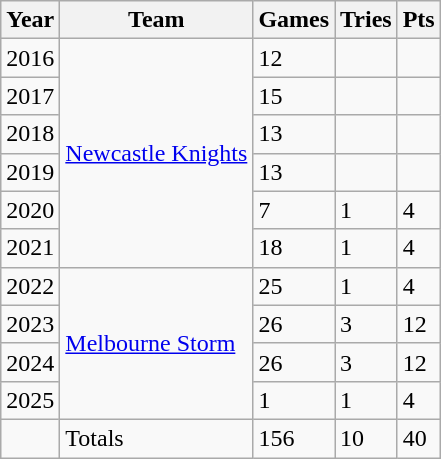<table class="wikitable">
<tr>
<th>Year</th>
<th>Team</th>
<th>Games</th>
<th>Tries</th>
<th>Pts</th>
</tr>
<tr>
<td>2016</td>
<td rowspan="6"> <a href='#'>Newcastle Knights</a></td>
<td>12</td>
<td></td>
<td></td>
</tr>
<tr>
<td>2017</td>
<td>15</td>
<td></td>
<td></td>
</tr>
<tr>
<td>2018</td>
<td>13</td>
<td></td>
<td></td>
</tr>
<tr>
<td>2019</td>
<td>13</td>
<td></td>
<td></td>
</tr>
<tr>
<td>2020</td>
<td>7</td>
<td>1</td>
<td>4</td>
</tr>
<tr>
<td>2021</td>
<td>18</td>
<td>1</td>
<td>4</td>
</tr>
<tr>
<td>2022</td>
<td rowspan="4"> <a href='#'>Melbourne Storm</a></td>
<td>25</td>
<td>1</td>
<td>4</td>
</tr>
<tr>
<td>2023</td>
<td>26</td>
<td>3</td>
<td>12</td>
</tr>
<tr>
<td>2024</td>
<td>26</td>
<td>3</td>
<td>12</td>
</tr>
<tr>
<td>2025</td>
<td>1</td>
<td>1</td>
<td>4</td>
</tr>
<tr>
<td></td>
<td>Totals</td>
<td>156</td>
<td>10</td>
<td>40</td>
</tr>
</table>
